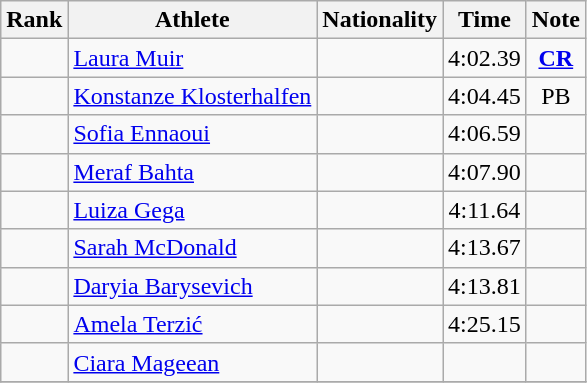<table class="wikitable sortable" style="text-align:center">
<tr>
<th>Rank</th>
<th>Athlete</th>
<th>Nationality</th>
<th>Time</th>
<th>Note</th>
</tr>
<tr>
<td></td>
<td align=left><a href='#'>Laura Muir</a></td>
<td align=left></td>
<td>4:02.39</td>
<td><strong><a href='#'>CR</a></strong></td>
</tr>
<tr>
<td></td>
<td align=left><a href='#'>Konstanze Klosterhalfen</a></td>
<td align=left></td>
<td>4:04.45</td>
<td>PB</td>
</tr>
<tr>
<td></td>
<td align=left><a href='#'>Sofia Ennaoui</a></td>
<td align=left></td>
<td>4:06.59</td>
<td></td>
</tr>
<tr>
<td></td>
<td align=left><a href='#'>Meraf Bahta</a></td>
<td align=left></td>
<td>4:07.90</td>
<td></td>
</tr>
<tr>
<td></td>
<td align=left><a href='#'>Luiza Gega</a></td>
<td align=left></td>
<td>4:11.64</td>
<td></td>
</tr>
<tr>
<td></td>
<td align=left><a href='#'>Sarah McDonald</a></td>
<td align=left></td>
<td>4:13.67</td>
<td></td>
</tr>
<tr>
<td></td>
<td align=left><a href='#'>Daryia Barysevich</a></td>
<td align=left></td>
<td>4:13.81</td>
<td></td>
</tr>
<tr>
<td></td>
<td align=left><a href='#'>Amela Terzić</a></td>
<td align=left></td>
<td>4:25.15</td>
<td></td>
</tr>
<tr>
<td></td>
<td align=left><a href='#'>Ciara Mageean</a></td>
<td align=left></td>
<td></td>
<td></td>
</tr>
<tr>
</tr>
</table>
